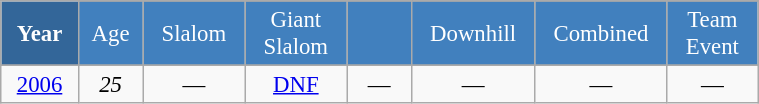<table class="wikitable" style="font-size:95%; text-align:center; border:grey solid 1px; border-collapse:collapse;" width="40%">
<tr style="background-color:#369; color:white;">
<td rowspan="2" colspan="1" width="4%"><strong>Year</strong></td>
</tr>
<tr style="background-color:#4180be; color:white;">
<td width="3%">Age</td>
<td width="5%">Slalom</td>
<td width="5%">Giant<br>Slalom</td>
<td width="5%"></td>
<td width="5%">Downhill</td>
<td width="5%">Combined</td>
<td width="5%">Team Event</td>
</tr>
<tr style="background-color:#8CB2D8; color:white;">
</tr>
<tr>
<td><a href='#'>2006</a></td>
<td><em>25</em></td>
<td>—</td>
<td><a href='#'>DNF</a></td>
<td>—</td>
<td>—</td>
<td>—</td>
<td>—</td>
</tr>
</table>
